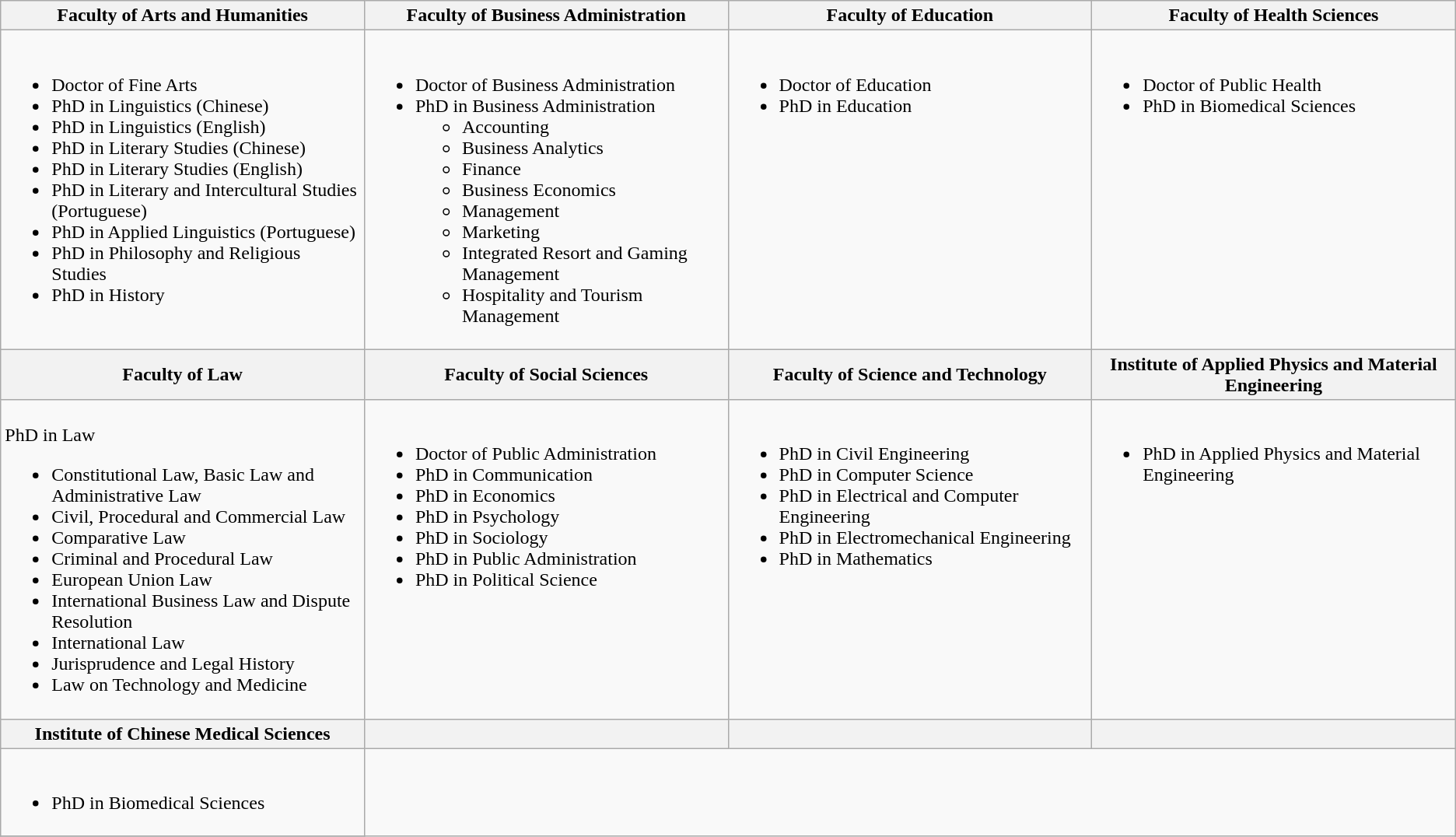<table class="wikitable">
<tr>
<th width="25%">Faculty of Arts and Humanities</th>
<th width="25%">Faculty of Business Administration</th>
<th width="25%">Faculty of Education</th>
<th width="25%">Faculty of Health Sciences</th>
</tr>
<tr>
<td valign="top"><br><ul><li>Doctor of Fine Arts</li><li>PhD in Linguistics (Chinese)</li><li>PhD in Linguistics (English)</li><li>PhD in Literary Studies (Chinese)</li><li>PhD in Literary Studies (English)</li><li>PhD in Literary and Intercultural Studies (Portuguese)</li><li>PhD in Applied Linguistics (Portuguese)</li><li>PhD in Philosophy and Religious Studies</li><li>PhD in History</li></ul></td>
<td valign="top"><br><ul><li>Doctor of Business Administration</li><li>PhD in Business Administration<ul><li>Accounting</li><li>Business Analytics</li><li>Finance</li><li>Business Economics</li><li>Management</li><li>Marketing</li><li>Integrated Resort and Gaming Management</li><li>Hospitality and Tourism Management</li></ul></li></ul></td>
<td valign="top"><br><ul><li>Doctor of Education</li><li>PhD in Education</li></ul></td>
<td valign="top"><br><ul><li>Doctor of Public Health</li><li>PhD in Biomedical Sciences</li></ul></td>
</tr>
<tr>
<th>Faculty of Law</th>
<th>Faculty of Social Sciences</th>
<th>Faculty of Science and Technology</th>
<th>Institute of Applied Physics and Material Engineering</th>
</tr>
<tr>
<td valign="top"><br>PhD in Law<ul><li>Constitutional Law, Basic Law and Administrative Law</li><li>Civil, Procedural and Commercial Law</li><li>Comparative Law</li><li>Criminal and Procedural Law</li><li>European Union Law</li><li>International Business Law and Dispute Resolution</li><li>International Law</li><li>Jurisprudence and Legal History</li><li>Law on Technology and Medicine</li></ul></td>
<td valign="top"><br><ul><li>Doctor of Public Administration</li><li>PhD in Communication</li><li>PhD in Economics</li><li>PhD in Psychology</li><li>PhD in Sociology</li><li>PhD in Public Administration</li><li>PhD in Political Science</li></ul></td>
<td valign="top"><br><ul><li>PhD in Civil Engineering</li><li>PhD in Computer Science</li><li>PhD in Electrical and Computer Engineering</li><li>PhD in Electromechanical Engineering</li><li>PhD in Mathematics</li></ul></td>
<td valign="top"><br><ul><li>PhD in Applied Physics and Material Engineering</li></ul></td>
</tr>
<tr>
<th>Institute of Chinese Medical Sciences</th>
<th></th>
<th></th>
<th></th>
</tr>
<tr>
<td valign="top"><br><ul><li>PhD in Biomedical Sciences</li></ul></td>
</tr>
<tr>
</tr>
</table>
